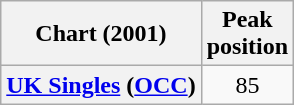<table class="wikitable sortable plainrowheaders" style="text-align:center">
<tr>
<th scope="col">Chart (2001)</th>
<th scope="col">Peak<br>position</th>
</tr>
<tr>
<th scope="row"><a href='#'>UK Singles</a> (<a href='#'>OCC</a>)</th>
<td>85</td>
</tr>
</table>
